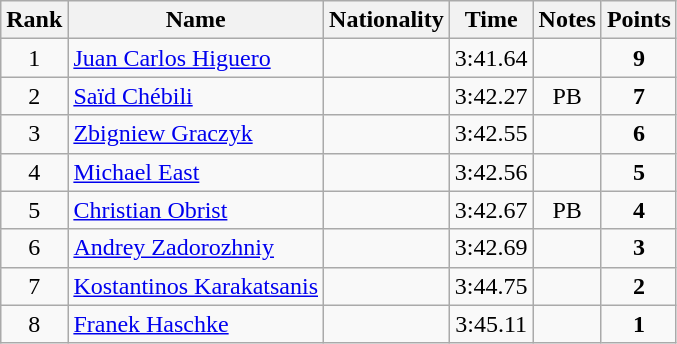<table class="wikitable sortable" style="text-align:center">
<tr>
<th>Rank</th>
<th>Name</th>
<th>Nationality</th>
<th>Time</th>
<th>Notes</th>
<th>Points</th>
</tr>
<tr>
<td>1</td>
<td align=left><a href='#'>Juan Carlos Higuero</a></td>
<td align=left></td>
<td>3:41.64</td>
<td></td>
<td><strong>9</strong></td>
</tr>
<tr>
<td>2</td>
<td align=left><a href='#'>Saïd Chébili</a></td>
<td align=left></td>
<td>3:42.27</td>
<td>PB</td>
<td><strong>7</strong></td>
</tr>
<tr>
<td>3</td>
<td align=left><a href='#'>Zbigniew Graczyk</a></td>
<td align=left></td>
<td>3:42.55</td>
<td></td>
<td><strong>6</strong></td>
</tr>
<tr>
<td>4</td>
<td align=left><a href='#'>Michael East</a></td>
<td align=left></td>
<td>3:42.56</td>
<td></td>
<td><strong>5</strong></td>
</tr>
<tr>
<td>5</td>
<td align=left><a href='#'>Christian Obrist</a></td>
<td align=left></td>
<td>3:42.67</td>
<td>PB</td>
<td><strong>4</strong></td>
</tr>
<tr>
<td>6</td>
<td align=left><a href='#'>Andrey Zadorozhniy</a></td>
<td align=left></td>
<td>3:42.69</td>
<td></td>
<td><strong>3</strong></td>
</tr>
<tr>
<td>7</td>
<td align=left><a href='#'>Kostantinos Karakatsanis</a></td>
<td align=left></td>
<td>3:44.75</td>
<td></td>
<td><strong>2</strong></td>
</tr>
<tr>
<td>8</td>
<td align=left><a href='#'>Franek Haschke</a></td>
<td align=left></td>
<td>3:45.11</td>
<td></td>
<td><strong>1</strong></td>
</tr>
</table>
